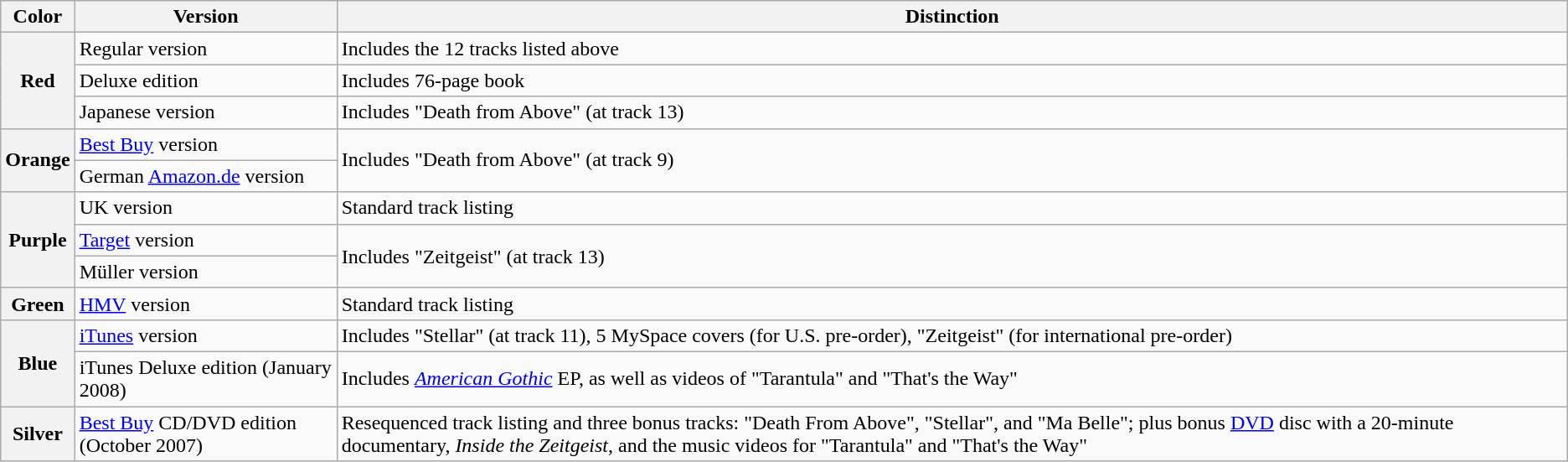<table class="wikitable plainrowheaders">
<tr>
<th scope="col">Color</th>
<th scope="col">Version</th>
<th scope="col">Distinction</th>
</tr>
<tr>
<th scope="row" rowspan="3">Red</th>
<td>Regular version</td>
<td>Includes the 12 tracks listed above</td>
</tr>
<tr>
<td>Deluxe edition</td>
<td>Includes 76-page book</td>
</tr>
<tr>
<td>Japanese version</td>
<td>Includes "Death from Above" (at track 13)</td>
</tr>
<tr>
<th scope="row" rowspan="2">Orange</th>
<td><a href='#'>Best Buy</a> version</td>
<td rowspan="2">Includes "Death from Above" (at track 9)</td>
</tr>
<tr>
<td>German <a href='#'>Amazon.de</a> version</td>
</tr>
<tr>
<th scope="row" rowspan="3">Purple</th>
<td>UK version</td>
<td>Standard track listing</td>
</tr>
<tr>
<td><a href='#'>Target</a> version</td>
<td rowspan="2">Includes "Zeitgeist" (at track 13)</td>
</tr>
<tr>
<td>Müller version</td>
</tr>
<tr>
<th scope="row">Green</th>
<td><a href='#'>HMV</a> version</td>
<td>Standard track listing</td>
</tr>
<tr>
<th scope="row" rowspan="2">Blue</th>
<td><a href='#'>iTunes</a> version</td>
<td>Includes "Stellar" (at track 11), 5 MySpace covers (for U.S. pre-order), "Zeitgeist" (for international pre-order)</td>
</tr>
<tr>
<td>iTunes Deluxe edition (January 2008)</td>
<td>Includes <em><a href='#'>American Gothic</a></em> EP, as well as videos of "Tarantula" and "That's the Way"</td>
</tr>
<tr>
<th scope="row">Silver</th>
<td><a href='#'>Best Buy</a> CD/DVD edition (October 2007)</td>
<td>Resequenced track listing and three bonus tracks: "Death From Above", "Stellar", and "Ma Belle"; plus bonus <a href='#'>DVD</a> disc with a 20-minute documentary, <em>Inside the Zeitgeist</em>, and the music videos for "Tarantula" and "That's the Way"</td>
</tr>
</table>
